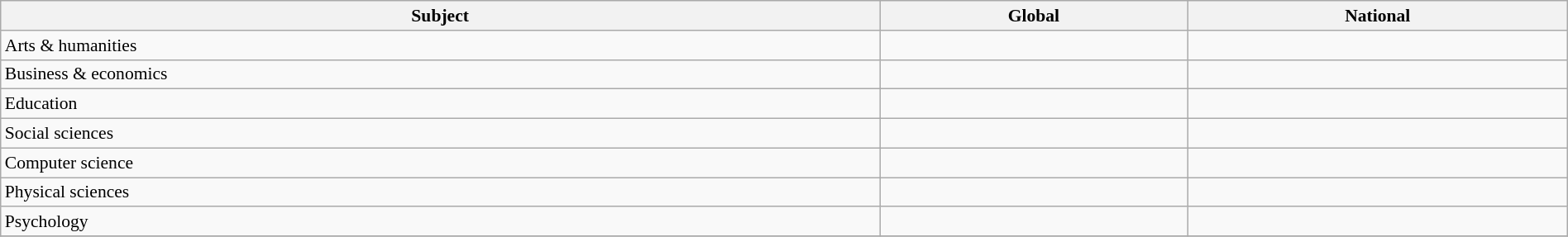<table class="wikitable sortable" style="width: 100%; font-size: 90%">
<tr>
<th>Subject</th>
<th>Global</th>
<th>National</th>
</tr>
<tr>
<td>Arts & humanities</td>
<td data-sort-value="201–250"></td>
<td data-sort-value="18–20"></td>
</tr>
<tr>
<td>Business & economics</td>
<td data-sort-value="41"></td>
<td data-sort-value="2"></td>
</tr>
<tr>
<td>Education</td>
<td data-sort-value="176–200"></td>
<td data-sort-value="11–12"></td>
</tr>
<tr>
<td>Social sciences</td>
<td data-sort-value="36"></td>
<td data-sort-value="2"></td>
</tr>
<tr>
<td>Computer science</td>
<td data-sort-value="151–175"></td>
<td data-sort-value="11–14"></td>
</tr>
<tr>
<td>Physical sciences</td>
<td data-sort-value="601–800"></td>
<td data-sort-value="39–44"></td>
</tr>
<tr>
<td>Psychology</td>
<td data-sort-value="68"></td>
<td data-sort-value="3"></td>
</tr>
<tr>
</tr>
</table>
